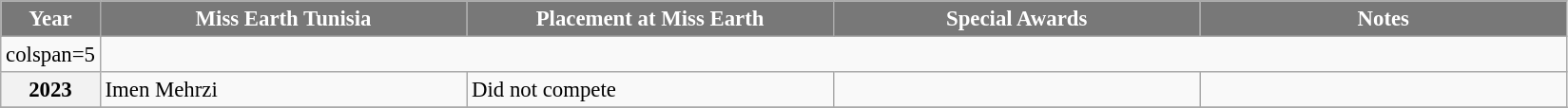<table class="wikitable " style="font-size: 95%;">
<tr>
<th width="60" style="background-color:#787878;color:#FFFFFF;">Year</th>
<th width="250" style="background-color:#787878;color:#FFFFFF;">Miss Earth Tunisia</th>
<th width="250" style="background-color:#787878;color:#FFFFFF;">Placement at Miss Earth</th>
<th width="250" style="background-color:#787878;color:#FFFFFF;">Special Awards</th>
<th width="250" style="background-color:#787878;color:#FFFFFF;">Notes</th>
</tr>
<tr>
<td>colspan=5 </td>
</tr>
<tr>
<th>2023</th>
<td>Imen Mehrzi</td>
<td>Did not compete</td>
<td></td>
<td></td>
</tr>
<tr>
</tr>
</table>
